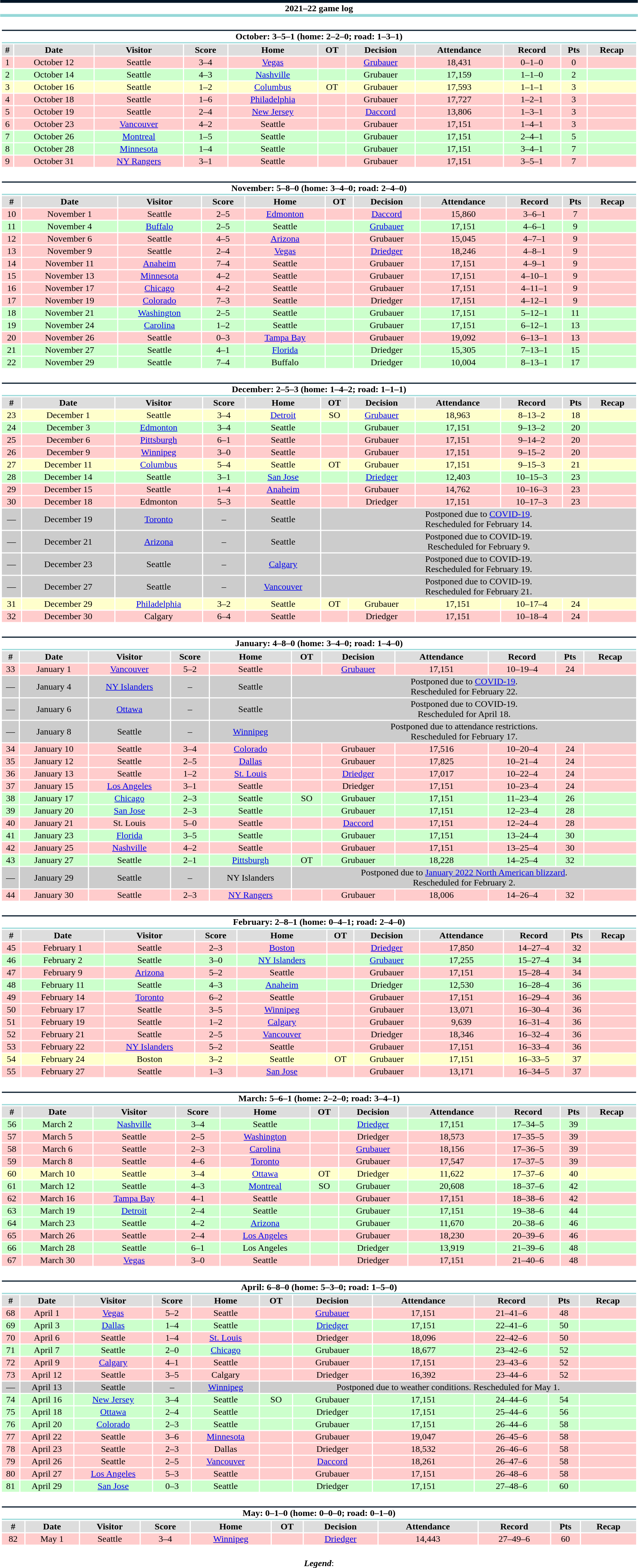<table class="toccolours" style="width:90%; clear:both; margin:1.5em auto; text-align:center;">
<tr>
<th colspan="11" style="background:#FFFFFF; border-top:#001425 5px solid; border-bottom:#96D8D8 5px solid;">2021–22 game log</th>
</tr>
<tr>
<td colspan="11"><br><table class="toccolours collapsible collapsed" style="width:100%;">
<tr>
<th colspan="11" style="background:#FFFFFF; border-top:#001425 2px solid; border-bottom:#96D8D8 2px solid;">October: 3–5–1 (home: 2–2–0; road: 1–3–1)</th>
</tr>
<tr style="background:#ddd;">
<th>#</th>
<th>Date</th>
<th>Visitor</th>
<th>Score</th>
<th>Home</th>
<th>OT</th>
<th>Decision</th>
<th>Attendance</th>
<th>Record</th>
<th>Pts</th>
<th>Recap</th>
</tr>
<tr style="background:#fcc;">
<td>1</td>
<td>October 12</td>
<td>Seattle</td>
<td>3–4</td>
<td><a href='#'>Vegas</a></td>
<td></td>
<td><a href='#'>Grubauer</a></td>
<td>18,431</td>
<td>0–1–0</td>
<td>0</td>
<td></td>
</tr>
<tr style="background:#cfc;">
<td>2</td>
<td>October 14</td>
<td>Seattle</td>
<td>4–3</td>
<td><a href='#'>Nashville</a></td>
<td></td>
<td>Grubauer</td>
<td>17,159</td>
<td>1–1–0</td>
<td>2</td>
<td></td>
</tr>
<tr style="background:#ffc;">
<td>3</td>
<td>October 16</td>
<td>Seattle</td>
<td>1–2</td>
<td><a href='#'>Columbus</a></td>
<td>OT</td>
<td>Grubauer</td>
<td>17,593</td>
<td>1–1–1</td>
<td>3</td>
<td></td>
</tr>
<tr style="background:#fcc;">
<td>4</td>
<td>October 18</td>
<td>Seattle</td>
<td>1–6</td>
<td><a href='#'>Philadelphia</a></td>
<td></td>
<td>Grubauer</td>
<td>17,727</td>
<td>1–2–1</td>
<td>3</td>
<td></td>
</tr>
<tr style="background:#fcc;">
<td>5</td>
<td>October 19</td>
<td>Seattle</td>
<td>2–4</td>
<td><a href='#'>New Jersey</a></td>
<td></td>
<td><a href='#'>Daccord</a></td>
<td>13,806</td>
<td>1–3–1</td>
<td>3</td>
<td></td>
</tr>
<tr style="background:#fcc;">
<td>6</td>
<td>October 23</td>
<td><a href='#'>Vancouver</a></td>
<td>4–2</td>
<td>Seattle</td>
<td></td>
<td>Grubauer</td>
<td>17,151</td>
<td>1–4–1</td>
<td>3</td>
<td></td>
</tr>
<tr style="background:#cfc;">
<td>7</td>
<td>October 26</td>
<td><a href='#'>Montreal</a></td>
<td>1–5</td>
<td>Seattle</td>
<td></td>
<td>Grubauer</td>
<td>17,151</td>
<td>2–4–1</td>
<td>5</td>
<td></td>
</tr>
<tr style="background:#cfc;">
<td>8</td>
<td>October 28</td>
<td><a href='#'>Minnesota</a></td>
<td>1–4</td>
<td>Seattle</td>
<td></td>
<td>Grubauer</td>
<td>17,151</td>
<td>3–4–1</td>
<td>7</td>
<td></td>
</tr>
<tr style="background:#fcc;">
<td>9</td>
<td>October 31</td>
<td><a href='#'>NY Rangers</a></td>
<td>3–1</td>
<td>Seattle</td>
<td></td>
<td>Grubauer</td>
<td>17,151</td>
<td>3–5–1</td>
<td>7</td>
<td></td>
</tr>
</table>
</td>
</tr>
<tr>
<td colspan="11"><br><table class="toccolours collapsible collapsed" style="width:100%;">
<tr>
<th colspan="11" style="background:#FFFFFF; border-top:#001425 2px solid; border-bottom:#96D8D8 2px solid;">November: 5–8–0 (home: 3–4–0; road: 2–4–0)</th>
</tr>
<tr style="background:#ddd;">
<th>#</th>
<th>Date</th>
<th>Visitor</th>
<th>Score</th>
<th>Home</th>
<th>OT</th>
<th>Decision</th>
<th>Attendance</th>
<th>Record</th>
<th>Pts</th>
<th>Recap</th>
</tr>
<tr style="background:#fcc;">
<td>10</td>
<td>November 1</td>
<td>Seattle</td>
<td>2–5</td>
<td><a href='#'>Edmonton</a></td>
<td></td>
<td><a href='#'>Daccord</a></td>
<td>15,860</td>
<td>3–6–1</td>
<td>7</td>
<td></td>
</tr>
<tr style="background:#cfc;">
<td>11</td>
<td>November 4</td>
<td><a href='#'>Buffalo</a></td>
<td>2–5</td>
<td>Seattle</td>
<td></td>
<td><a href='#'>Grubauer</a></td>
<td>17,151</td>
<td>4–6–1</td>
<td>9</td>
<td></td>
</tr>
<tr style="background:#fcc;">
<td>12</td>
<td>November 6</td>
<td>Seattle</td>
<td>4–5</td>
<td><a href='#'>Arizona</a></td>
<td></td>
<td>Grubauer</td>
<td>15,045</td>
<td>4–7–1</td>
<td>9</td>
<td></td>
</tr>
<tr style="background:#fcc;">
<td>13</td>
<td>November 9</td>
<td>Seattle</td>
<td>2–4</td>
<td><a href='#'>Vegas</a></td>
<td></td>
<td><a href='#'>Driedger</a></td>
<td>18,246</td>
<td>4–8–1</td>
<td>9</td>
<td></td>
</tr>
<tr style="background:#fcc;">
<td>14</td>
<td>November 11</td>
<td><a href='#'>Anaheim</a></td>
<td>7–4</td>
<td>Seattle</td>
<td></td>
<td>Grubauer</td>
<td>17,151</td>
<td>4–9–1</td>
<td>9</td>
<td></td>
</tr>
<tr style="background:#fcc;">
<td>15</td>
<td>November 13</td>
<td><a href='#'>Minnesota</a></td>
<td>4–2</td>
<td>Seattle</td>
<td></td>
<td>Grubauer</td>
<td>17,151</td>
<td>4–10–1</td>
<td>9</td>
<td></td>
</tr>
<tr style="background:#fcc;">
<td>16</td>
<td>November 17</td>
<td><a href='#'>Chicago</a></td>
<td>4–2</td>
<td>Seattle</td>
<td></td>
<td>Grubauer</td>
<td>17,151</td>
<td>4–11–1</td>
<td>9</td>
<td></td>
</tr>
<tr style="background:#fcc;">
<td>17</td>
<td>November 19</td>
<td><a href='#'>Colorado</a></td>
<td>7–3</td>
<td>Seattle</td>
<td></td>
<td>Driedger</td>
<td>17,151</td>
<td>4–12–1</td>
<td>9</td>
<td></td>
</tr>
<tr style="background:#cfc;">
<td>18</td>
<td>November 21</td>
<td><a href='#'>Washington</a></td>
<td>2–5</td>
<td>Seattle</td>
<td></td>
<td>Grubauer</td>
<td>17,151</td>
<td>5–12–1</td>
<td>11</td>
<td></td>
</tr>
<tr style="background:#cfc;">
<td>19</td>
<td>November 24</td>
<td><a href='#'>Carolina</a></td>
<td>1–2</td>
<td>Seattle</td>
<td></td>
<td>Grubauer</td>
<td>17,151</td>
<td>6–12–1</td>
<td>13</td>
<td></td>
</tr>
<tr style="background:#fcc;">
<td>20</td>
<td>November 26</td>
<td>Seattle</td>
<td>0–3</td>
<td><a href='#'>Tampa Bay</a></td>
<td></td>
<td>Grubauer</td>
<td>19,092</td>
<td>6–13–1</td>
<td>13</td>
<td></td>
</tr>
<tr style="background:#cfc;">
<td>21</td>
<td>November 27</td>
<td>Seattle</td>
<td>4–1</td>
<td><a href='#'>Florida</a></td>
<td></td>
<td>Driedger</td>
<td>15,305</td>
<td>7–13–1</td>
<td>15</td>
<td></td>
</tr>
<tr style="background:#cfc;">
<td>22</td>
<td>November 29</td>
<td>Seattle</td>
<td>7–4</td>
<td>Buffalo</td>
<td></td>
<td>Driedger</td>
<td>10,004</td>
<td>8–13–1</td>
<td>17</td>
<td></td>
</tr>
</table>
</td>
</tr>
<tr>
<td colspan="11"><br><table class="toccolours collapsible collapsed" style="width:100%;">
<tr>
<th colspan="11" style="background:#FFFFFF; border-top:#001425 2px solid; border-bottom:#96D8D8 2px solid;">December: 2–5–3 (home: 1–4–2; road: 1–1–1)</th>
</tr>
<tr style="background:#ddd;">
<th>#</th>
<th>Date</th>
<th>Visitor</th>
<th>Score</th>
<th>Home</th>
<th>OT</th>
<th>Decision</th>
<th>Attendance</th>
<th>Record</th>
<th>Pts</th>
<th>Recap</th>
</tr>
<tr style="background:#ffc;">
<td>23</td>
<td>December 1</td>
<td>Seattle</td>
<td>3–4</td>
<td><a href='#'>Detroit</a></td>
<td>SO</td>
<td><a href='#'>Grubauer</a></td>
<td>18,963</td>
<td>8–13–2</td>
<td>18</td>
<td></td>
</tr>
<tr style="background:#cfc;">
<td>24</td>
<td>December 3</td>
<td><a href='#'>Edmonton</a></td>
<td>3–4</td>
<td>Seattle</td>
<td></td>
<td>Grubauer</td>
<td>17,151</td>
<td>9–13–2</td>
<td>20</td>
<td></td>
</tr>
<tr style="background:#fcc;">
<td>25</td>
<td>December 6</td>
<td><a href='#'>Pittsburgh</a></td>
<td>6–1</td>
<td>Seattle</td>
<td></td>
<td>Grubauer</td>
<td>17,151</td>
<td>9–14–2</td>
<td>20</td>
<td></td>
</tr>
<tr style="background:#fcc;">
<td>26</td>
<td>December 9</td>
<td><a href='#'>Winnipeg</a></td>
<td>3–0</td>
<td>Seattle</td>
<td></td>
<td>Grubauer</td>
<td>17,151</td>
<td>9–15–2</td>
<td>20</td>
<td></td>
</tr>
<tr style="background:#ffc;">
<td>27</td>
<td>December 11</td>
<td><a href='#'>Columbus</a></td>
<td>5–4</td>
<td>Seattle</td>
<td>OT</td>
<td>Grubauer</td>
<td>17,151</td>
<td>9–15–3</td>
<td>21</td>
<td></td>
</tr>
<tr style="background:#cfc;">
<td>28</td>
<td>December 14</td>
<td>Seattle</td>
<td>3–1</td>
<td><a href='#'>San Jose</a></td>
<td></td>
<td><a href='#'>Driedger</a></td>
<td>12,403</td>
<td>10–15–3</td>
<td>23</td>
<td></td>
</tr>
<tr style="background:#fcc;">
<td>29</td>
<td>December 15</td>
<td>Seattle</td>
<td>1–4</td>
<td><a href='#'>Anaheim</a></td>
<td></td>
<td>Grubauer</td>
<td>14,762</td>
<td>10–16–3</td>
<td>23</td>
<td></td>
</tr>
<tr style="background:#fcc;">
<td>30</td>
<td>December 18</td>
<td>Edmonton</td>
<td>5–3</td>
<td>Seattle</td>
<td></td>
<td>Driedger</td>
<td>17,151</td>
<td>10–17–3</td>
<td>23</td>
<td></td>
</tr>
<tr style="background:#ccc;">
<td>—</td>
<td>December 19</td>
<td><a href='#'>Toronto</a></td>
<td>–</td>
<td>Seattle</td>
<td colspan="6">Postponed due to <a href='#'>COVID-19</a>.<br>Rescheduled for February 14.</td>
</tr>
<tr style="background:#ccc;">
<td>—</td>
<td>December 21</td>
<td><a href='#'>Arizona</a></td>
<td>–</td>
<td>Seattle</td>
<td colspan="6">Postponed due to COVID-19.<br>Rescheduled for February 9.</td>
</tr>
<tr style="background:#ccc;">
<td>—</td>
<td>December 23</td>
<td>Seattle</td>
<td>–</td>
<td><a href='#'>Calgary</a></td>
<td colspan="6">Postponed due to COVID-19.<br>Rescheduled for February 19.</td>
</tr>
<tr style="background:#ccc;">
<td>—</td>
<td>December 27</td>
<td>Seattle</td>
<td>–</td>
<td><a href='#'>Vancouver</a></td>
<td colspan="6">Postponed due to COVID-19.<br>Rescheduled for February 21.</td>
</tr>
<tr style="background:#ffc;">
<td>31</td>
<td>December 29</td>
<td><a href='#'>Philadelphia</a></td>
<td>3–2</td>
<td>Seattle</td>
<td>OT</td>
<td>Grubauer</td>
<td>17,151</td>
<td>10–17–4</td>
<td>24</td>
<td></td>
</tr>
<tr style="background:#fcc;">
<td>32</td>
<td>December 30</td>
<td>Calgary</td>
<td>6–4</td>
<td>Seattle</td>
<td></td>
<td>Driedger</td>
<td>17,151</td>
<td>10–18–4</td>
<td>24</td>
<td></td>
</tr>
</table>
</td>
</tr>
<tr>
<td colspan="11"><br><table class="toccolours collapsible collapsed" style="width:100%;">
<tr>
<th colspan="11" style="background:#FFFFFF; border-top:#001425 2px solid; border-bottom:#96D8D8 2px solid;">January: 4–8–0 (home: 3–4–0; road: 1–4–0)</th>
</tr>
<tr style="background:#ddd;">
<th>#</th>
<th>Date</th>
<th>Visitor</th>
<th>Score</th>
<th>Home</th>
<th>OT</th>
<th>Decision</th>
<th>Attendance</th>
<th>Record</th>
<th>Pts</th>
<th>Recap</th>
</tr>
<tr style="background:#fcc;">
<td>33</td>
<td>January 1</td>
<td><a href='#'>Vancouver</a></td>
<td>5–2</td>
<td>Seattle</td>
<td></td>
<td><a href='#'>Grubauer</a></td>
<td>17,151</td>
<td>10–19–4</td>
<td>24</td>
<td></td>
</tr>
<tr style="background:#ccc;">
<td>—</td>
<td>January 4</td>
<td><a href='#'>NY Islanders</a></td>
<td>–</td>
<td>Seattle</td>
<td colspan="6">Postponed due to <a href='#'>COVID-19</a>.<br>Rescheduled for February 22.</td>
</tr>
<tr style="background:#ccc;">
<td>—</td>
<td>January 6</td>
<td><a href='#'>Ottawa</a></td>
<td>–</td>
<td>Seattle</td>
<td colspan="6">Postponed due to COVID-19.<br>Rescheduled for April 18.</td>
</tr>
<tr style="background:#ccc;">
<td>—</td>
<td>January 8</td>
<td>Seattle</td>
<td>–</td>
<td><a href='#'>Winnipeg</a></td>
<td colspan="6">Postponed due to attendance restrictions.<br>Rescheduled for February 17.</td>
</tr>
<tr style="background:#fcc;">
<td>34</td>
<td>January 10</td>
<td>Seattle</td>
<td>3–4</td>
<td><a href='#'>Colorado</a></td>
<td></td>
<td>Grubauer</td>
<td>17,516</td>
<td>10–20–4</td>
<td>24</td>
<td></td>
</tr>
<tr style="background:#fcc;">
<td>35</td>
<td>January 12</td>
<td>Seattle</td>
<td>2–5</td>
<td><a href='#'>Dallas</a></td>
<td></td>
<td>Grubauer</td>
<td>17,825</td>
<td>10–21–4</td>
<td>24</td>
<td></td>
</tr>
<tr style="background:#fcc;">
<td>36</td>
<td>January 13</td>
<td>Seattle</td>
<td>1–2</td>
<td><a href='#'>St. Louis</a></td>
<td></td>
<td><a href='#'>Driedger</a></td>
<td>17,017</td>
<td>10–22–4</td>
<td>24</td>
<td></td>
</tr>
<tr style="background:#fcc;">
<td>37</td>
<td>January 15</td>
<td><a href='#'>Los Angeles</a></td>
<td>3–1</td>
<td>Seattle</td>
<td></td>
<td>Driedger</td>
<td>17,151</td>
<td>10–23–4</td>
<td>24</td>
<td></td>
</tr>
<tr style="background:#cfc;">
<td>38</td>
<td>January 17</td>
<td><a href='#'>Chicago</a></td>
<td>2–3</td>
<td>Seattle</td>
<td>SO</td>
<td>Grubauer</td>
<td>17,151</td>
<td>11–23–4</td>
<td>26</td>
<td></td>
</tr>
<tr style="background:#cfc;">
<td>39</td>
<td>January 20</td>
<td><a href='#'>San Jose</a></td>
<td>2–3</td>
<td>Seattle</td>
<td></td>
<td>Grubauer</td>
<td>17,151</td>
<td>12–23–4</td>
<td>28</td>
<td></td>
</tr>
<tr style="background:#fcc;">
<td>40</td>
<td>January 21</td>
<td>St. Louis</td>
<td>5–0</td>
<td>Seattle</td>
<td></td>
<td><a href='#'>Daccord</a></td>
<td>17,151</td>
<td>12–24–4</td>
<td>28</td>
<td></td>
</tr>
<tr style="background:#cfc;">
<td>41</td>
<td>January 23</td>
<td><a href='#'>Florida</a></td>
<td>3–5</td>
<td>Seattle</td>
<td></td>
<td>Grubauer</td>
<td>17,151</td>
<td>13–24–4</td>
<td>30</td>
<td></td>
</tr>
<tr style="background:#fcc;">
<td>42</td>
<td>January 25</td>
<td><a href='#'>Nashville</a></td>
<td>4–2</td>
<td>Seattle</td>
<td></td>
<td>Grubauer</td>
<td>17,151</td>
<td>13–25–4</td>
<td>30</td>
<td></td>
</tr>
<tr style="background:#cfc;">
<td>43</td>
<td>January 27</td>
<td>Seattle</td>
<td>2–1</td>
<td><a href='#'>Pittsburgh</a></td>
<td>OT</td>
<td>Grubauer</td>
<td>18,228</td>
<td>14–25–4</td>
<td>32</td>
<td></td>
</tr>
<tr style="background:#ccc;">
<td>—</td>
<td>January 29</td>
<td>Seattle</td>
<td>–</td>
<td>NY Islanders</td>
<td colspan="6">Postponed due to <a href='#'>January 2022 North American blizzard</a>.<br>Rescheduled for February 2.</td>
</tr>
<tr style="background:#fcc;">
<td>44</td>
<td>January 30</td>
<td>Seattle</td>
<td>2–3</td>
<td><a href='#'>NY Rangers</a></td>
<td></td>
<td>Grubauer</td>
<td>18,006</td>
<td>14–26–4</td>
<td>32</td>
<td></td>
</tr>
</table>
</td>
</tr>
<tr>
<td colspan="11"><br><table class="toccolours collapsible collapsed" style="width:100%;">
<tr>
<th colspan="11" style="background:#FFFFFF; border-top:#001425 2px solid; border-bottom:#96D8D8 2px solid;">February: 2–8–1 (home: 0–4–1; road: 2–4–0)</th>
</tr>
<tr style="background:#ddd;">
<th>#</th>
<th>Date</th>
<th>Visitor</th>
<th>Score</th>
<th>Home</th>
<th>OT</th>
<th>Decision</th>
<th>Attendance</th>
<th>Record</th>
<th>Pts</th>
<th>Recap</th>
</tr>
<tr style="background:#fcc;">
<td>45</td>
<td>February 1</td>
<td>Seattle</td>
<td>2–3</td>
<td><a href='#'>Boston</a></td>
<td></td>
<td><a href='#'>Driedger</a></td>
<td>17,850</td>
<td>14–27–4</td>
<td>32</td>
<td></td>
</tr>
<tr style="background:#cfc;">
<td>46</td>
<td>February 2</td>
<td>Seattle</td>
<td>3–0</td>
<td><a href='#'>NY Islanders</a></td>
<td></td>
<td><a href='#'>Grubauer</a></td>
<td>17,255</td>
<td>15–27–4</td>
<td>34</td>
<td></td>
</tr>
<tr style="background:#fcc;">
<td>47</td>
<td>February 9</td>
<td><a href='#'>Arizona</a></td>
<td>5–2</td>
<td>Seattle</td>
<td></td>
<td>Grubauer</td>
<td>17,151</td>
<td>15–28–4</td>
<td>34</td>
<td></td>
</tr>
<tr style="background:#cfc;">
<td>48</td>
<td>February 11</td>
<td>Seattle</td>
<td>4–3</td>
<td><a href='#'>Anaheim</a></td>
<td></td>
<td>Driedger</td>
<td>12,530</td>
<td>16–28–4</td>
<td>36</td>
<td></td>
</tr>
<tr style="background:#fcc;">
<td>49</td>
<td>February 14</td>
<td><a href='#'>Toronto</a></td>
<td>6–2</td>
<td>Seattle</td>
<td></td>
<td>Grubauer</td>
<td>17,151</td>
<td>16–29–4</td>
<td>36</td>
<td></td>
</tr>
<tr style="background:#fcc;">
<td>50</td>
<td>February 17</td>
<td>Seattle</td>
<td>3–5</td>
<td><a href='#'>Winnipeg</a></td>
<td></td>
<td>Grubauer</td>
<td>13,071</td>
<td>16–30–4</td>
<td>36</td>
<td></td>
</tr>
<tr style="background:#fcc;">
<td>51</td>
<td>February 19</td>
<td>Seattle</td>
<td>1–2</td>
<td><a href='#'>Calgary</a></td>
<td></td>
<td>Grubauer</td>
<td>9,639</td>
<td>16–31–4</td>
<td>36</td>
<td></td>
</tr>
<tr style="background:#fcc;">
<td>52</td>
<td>February 21</td>
<td>Seattle</td>
<td>2–5</td>
<td><a href='#'>Vancouver</a></td>
<td></td>
<td>Driedger</td>
<td>18,346</td>
<td>16–32–4</td>
<td>36</td>
<td></td>
</tr>
<tr style="background:#fcc;">
<td>53</td>
<td>February 22</td>
<td><a href='#'>NY Islanders</a></td>
<td>5–2</td>
<td>Seattle</td>
<td></td>
<td>Grubauer</td>
<td>17,151</td>
<td>16–33–4</td>
<td>36</td>
<td></td>
</tr>
<tr style="background:#ffc;">
<td>54</td>
<td>February 24</td>
<td>Boston</td>
<td>3–2</td>
<td>Seattle</td>
<td>OT</td>
<td>Grubauer</td>
<td>17,151</td>
<td>16–33–5</td>
<td>37</td>
<td></td>
</tr>
<tr style="background:#fcc;">
<td>55</td>
<td>February 27</td>
<td>Seattle</td>
<td>1–3</td>
<td><a href='#'>San Jose</a></td>
<td></td>
<td>Grubauer</td>
<td>13,171</td>
<td>16–34–5</td>
<td>37</td>
<td></td>
</tr>
</table>
</td>
</tr>
<tr>
<td colspan="11"><br><table class="toccolours collapsible collapsed" style="width:100%;">
<tr>
<th colspan="11" style="background:#FFFFFF; border-top:#001425 2px solid; border-bottom:#96D8D8 2px solid;">March: 5–6–1 (home: 2–2–0; road: 3–4–1)</th>
</tr>
<tr style="background:#ddd;">
<th>#</th>
<th>Date</th>
<th>Visitor</th>
<th>Score</th>
<th>Home</th>
<th>OT</th>
<th>Decision</th>
<th>Attendance</th>
<th>Record</th>
<th>Pts</th>
<th>Recap</th>
</tr>
<tr style="background:#cfc;">
<td>56</td>
<td>March 2</td>
<td><a href='#'>Nashville</a></td>
<td>3–4</td>
<td>Seattle</td>
<td></td>
<td><a href='#'>Driedger</a></td>
<td>17,151</td>
<td>17–34–5</td>
<td>39</td>
<td></td>
</tr>
<tr style="background:#fcc;">
<td>57</td>
<td>March 5</td>
<td>Seattle</td>
<td>2–5</td>
<td><a href='#'>Washington</a></td>
<td></td>
<td>Driedger</td>
<td>18,573</td>
<td>17–35–5</td>
<td>39</td>
<td></td>
</tr>
<tr style="background:#fcc;">
<td>58</td>
<td>March 6</td>
<td>Seattle</td>
<td>2–3</td>
<td><a href='#'>Carolina</a></td>
<td></td>
<td><a href='#'>Grubauer</a></td>
<td>18,156</td>
<td>17–36–5</td>
<td>39</td>
<td></td>
</tr>
<tr style="background:#fcc;">
<td>59</td>
<td>March 8</td>
<td>Seattle</td>
<td>4–6</td>
<td><a href='#'>Toronto</a></td>
<td></td>
<td>Grubauer</td>
<td>17,547</td>
<td>17–37–5</td>
<td>39</td>
<td></td>
</tr>
<tr style="background:#ffc;">
<td>60</td>
<td>March 10</td>
<td>Seattle</td>
<td>3–4</td>
<td><a href='#'>Ottawa</a></td>
<td>OT</td>
<td>Driedger</td>
<td>11,622</td>
<td>17–37–6</td>
<td>40</td>
<td></td>
</tr>
<tr style="background:#cfc;">
<td>61</td>
<td>March 12</td>
<td>Seattle</td>
<td>4–3</td>
<td><a href='#'>Montreal</a></td>
<td>SO</td>
<td>Grubauer</td>
<td>20,608</td>
<td>18–37–6</td>
<td>42</td>
<td></td>
</tr>
<tr style="background:#fcc;">
<td>62</td>
<td>March 16</td>
<td><a href='#'>Tampa Bay</a></td>
<td>4–1</td>
<td>Seattle</td>
<td></td>
<td>Grubauer</td>
<td>17,151</td>
<td>18–38–6</td>
<td>42</td>
<td></td>
</tr>
<tr style="background:#cfc;">
<td>63</td>
<td>March 19</td>
<td><a href='#'>Detroit</a></td>
<td>2–4</td>
<td>Seattle</td>
<td></td>
<td>Grubauer</td>
<td>17,151</td>
<td>19–38–6</td>
<td>44</td>
<td></td>
</tr>
<tr style="background:#cfc;">
<td>64</td>
<td>March 23</td>
<td>Seattle</td>
<td>4–2</td>
<td><a href='#'>Arizona</a></td>
<td></td>
<td>Grubauer</td>
<td>11,670</td>
<td>20–38–6</td>
<td>46</td>
<td></td>
</tr>
<tr style="background:#fcc;">
<td>65</td>
<td>March 26</td>
<td>Seattle</td>
<td>2–4</td>
<td><a href='#'>Los Angeles</a></td>
<td></td>
<td>Grubauer</td>
<td>18,230</td>
<td>20–39–6</td>
<td>46</td>
<td></td>
</tr>
<tr style="background:#cfc;">
<td>66</td>
<td>March 28</td>
<td>Seattle</td>
<td>6–1</td>
<td>Los Angeles</td>
<td></td>
<td>Driedger</td>
<td>13,919</td>
<td>21–39–6</td>
<td>48</td>
<td></td>
</tr>
<tr style="background:#fcc;">
<td>67</td>
<td>March 30</td>
<td><a href='#'>Vegas</a></td>
<td>3–0</td>
<td>Seattle</td>
<td></td>
<td>Driedger</td>
<td>17,151</td>
<td>21–40–6</td>
<td>48</td>
<td></td>
</tr>
</table>
</td>
</tr>
<tr>
<td colspan="11"><br><table class="toccolours collapsible collapsed" style="width:100%;">
<tr>
<th colspan="11" style="background:#FFFFFF; border-top:#001425 2px solid; border-bottom:#96D8D8 2px solid;">April: 6–8–0 (home: 5–3–0; road: 1–5–0)</th>
</tr>
<tr style="background:#ddd;">
<th>#</th>
<th>Date</th>
<th>Visitor</th>
<th>Score</th>
<th>Home</th>
<th>OT</th>
<th>Decision</th>
<th>Attendance</th>
<th>Record</th>
<th>Pts</th>
<th>Recap</th>
</tr>
<tr style="background:#fcc;">
<td>68</td>
<td>April 1</td>
<td><a href='#'>Vegas</a></td>
<td>5–2</td>
<td>Seattle</td>
<td></td>
<td><a href='#'>Grubauer</a></td>
<td>17,151</td>
<td>21–41–6</td>
<td>48</td>
<td></td>
</tr>
<tr style="background:#cfc;">
<td>69</td>
<td>April 3</td>
<td><a href='#'>Dallas</a></td>
<td>1–4</td>
<td>Seattle</td>
<td></td>
<td><a href='#'>Driedger</a></td>
<td>17,151</td>
<td>22–41–6</td>
<td>50</td>
<td></td>
</tr>
<tr style="background:#fcc;">
<td>70</td>
<td>April 6</td>
<td>Seattle</td>
<td>1–4</td>
<td><a href='#'>St. Louis</a></td>
<td></td>
<td>Driedger</td>
<td>18,096</td>
<td>22–42–6</td>
<td>50</td>
<td></td>
</tr>
<tr style="background:#cfc;">
<td>71</td>
<td>April 7</td>
<td>Seattle</td>
<td>2–0</td>
<td><a href='#'>Chicago</a></td>
<td></td>
<td>Grubauer</td>
<td>18,677</td>
<td>23–42–6</td>
<td>52</td>
<td></td>
</tr>
<tr style="background:#fcc;">
<td>72</td>
<td>April 9</td>
<td><a href='#'>Calgary</a></td>
<td>4–1</td>
<td>Seattle</td>
<td></td>
<td>Grubauer</td>
<td>17,151</td>
<td>23–43–6</td>
<td>52</td>
<td></td>
</tr>
<tr style="background:#fcc;">
<td>73</td>
<td>April 12</td>
<td>Seattle</td>
<td>3–5</td>
<td>Calgary</td>
<td></td>
<td>Driedger</td>
<td>16,392</td>
<td>23–44–6</td>
<td>52</td>
<td></td>
</tr>
<tr style="background:#ccc;">
<td>—</td>
<td>April 13</td>
<td>Seattle</td>
<td>–</td>
<td><a href='#'>Winnipeg</a></td>
<td colspan="6">Postponed due to weather conditions. Rescheduled for May 1.</td>
</tr>
<tr style="background:#cfc;">
<td>74</td>
<td>April 16</td>
<td><a href='#'>New Jersey</a></td>
<td>3–4</td>
<td>Seattle</td>
<td>SO</td>
<td>Grubauer</td>
<td>17,151</td>
<td>24–44–6</td>
<td>54</td>
<td></td>
</tr>
<tr style="background:#cfc;">
<td>75</td>
<td>April 18</td>
<td><a href='#'>Ottawa</a></td>
<td>2–4</td>
<td>Seattle</td>
<td></td>
<td>Driedger</td>
<td>17,151</td>
<td>25–44–6</td>
<td>56</td>
<td></td>
</tr>
<tr style="background:#cfc;">
<td>76</td>
<td>April 20</td>
<td><a href='#'>Colorado</a></td>
<td>2–3</td>
<td>Seattle</td>
<td></td>
<td>Grubauer</td>
<td>17,151</td>
<td>26–44–6</td>
<td>58</td>
<td></td>
</tr>
<tr style="background:#fcc;">
<td>77</td>
<td>April 22</td>
<td>Seattle</td>
<td>3–6</td>
<td><a href='#'>Minnesota</a></td>
<td></td>
<td>Grubauer</td>
<td>19,047</td>
<td>26–45–6</td>
<td>58</td>
<td></td>
</tr>
<tr style="background:#fcc;">
<td>78</td>
<td>April 23</td>
<td>Seattle</td>
<td>2–3</td>
<td>Dallas</td>
<td></td>
<td>Driedger</td>
<td>18,532</td>
<td>26–46–6</td>
<td>58</td>
<td></td>
</tr>
<tr style="background:#fcc;">
<td>79</td>
<td>April 26</td>
<td>Seattle</td>
<td>2–5</td>
<td><a href='#'>Vancouver</a></td>
<td></td>
<td><a href='#'>Daccord</a></td>
<td>18,261</td>
<td>26–47–6</td>
<td>58</td>
<td></td>
</tr>
<tr style="background:#fcc;">
<td>80</td>
<td>April 27</td>
<td><a href='#'>Los Angeles</a></td>
<td>5–3</td>
<td>Seattle</td>
<td></td>
<td>Grubauer</td>
<td>17,151</td>
<td>26–48–6</td>
<td>58</td>
<td></td>
</tr>
<tr style="background:#cfc;">
<td>81</td>
<td>April 29</td>
<td><a href='#'>San Jose</a></td>
<td>0–3</td>
<td>Seattle</td>
<td></td>
<td>Driedger</td>
<td>17,151</td>
<td>27–48–6</td>
<td>60</td>
<td></td>
</tr>
</table>
</td>
</tr>
<tr>
<td colspan="11"><br><table class="toccolours collapsible collapsed" style="width:100%;">
<tr>
<th colspan="11" style="background:#FFFFFF; border-top:#001425 2px solid; border-bottom:#96D8D8 2px solid;">May: 0–1–0 (home: 0–0–0; road: 0–1–0)</th>
</tr>
<tr style="background:#ddd;">
<th>#</th>
<th>Date</th>
<th>Visitor</th>
<th>Score</th>
<th>Home</th>
<th>OT</th>
<th>Decision</th>
<th>Attendance</th>
<th>Record</th>
<th>Pts</th>
<th>Recap</th>
</tr>
<tr style="background:#fcc;">
<td>82</td>
<td>May 1</td>
<td>Seattle</td>
<td>3–4</td>
<td><a href='#'>Winnipeg</a></td>
<td></td>
<td><a href='#'>Driedger</a></td>
<td>14,443</td>
<td>27–49–6</td>
<td>60</td>
<td></td>
</tr>
</table>
</td>
</tr>
<tr>
<td colspan="11" style="text-align:center;"><br><strong><em>Legend</em></strong>:


</td>
</tr>
</table>
